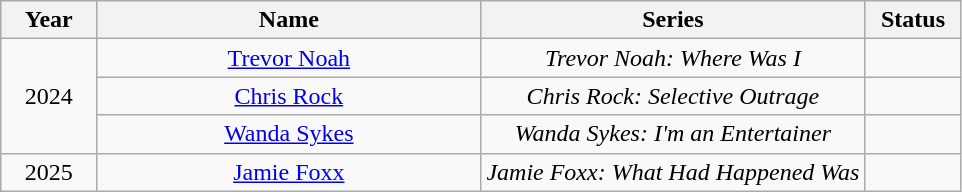<table class="wikitable" style="text-align: center">
<tr>
<th style="width:10%;">Year</th>
<th style="width:40%;">Name</th>
<th style="width:40%;">Series</th>
<th style="width:10%;">Status</th>
</tr>
<tr>
<td rowspan="3">2024</td>
<td><a href='#'>Trevor Noah</a></td>
<td><em>Trevor Noah: Where Was I</em></td>
<td></td>
</tr>
<tr>
<td><a href='#'>Chris Rock</a></td>
<td><em>Chris Rock: Selective Outrage</em></td>
<td></td>
</tr>
<tr>
<td><a href='#'>Wanda Sykes</a></td>
<td><em>Wanda Sykes: I'm an Entertainer</em></td>
<td></td>
</tr>
<tr>
<td>2025</td>
<td><a href='#'>Jamie Foxx</a></td>
<td><em>Jamie Foxx: What Had Happened Was</em></td>
<td></td>
</tr>
</table>
